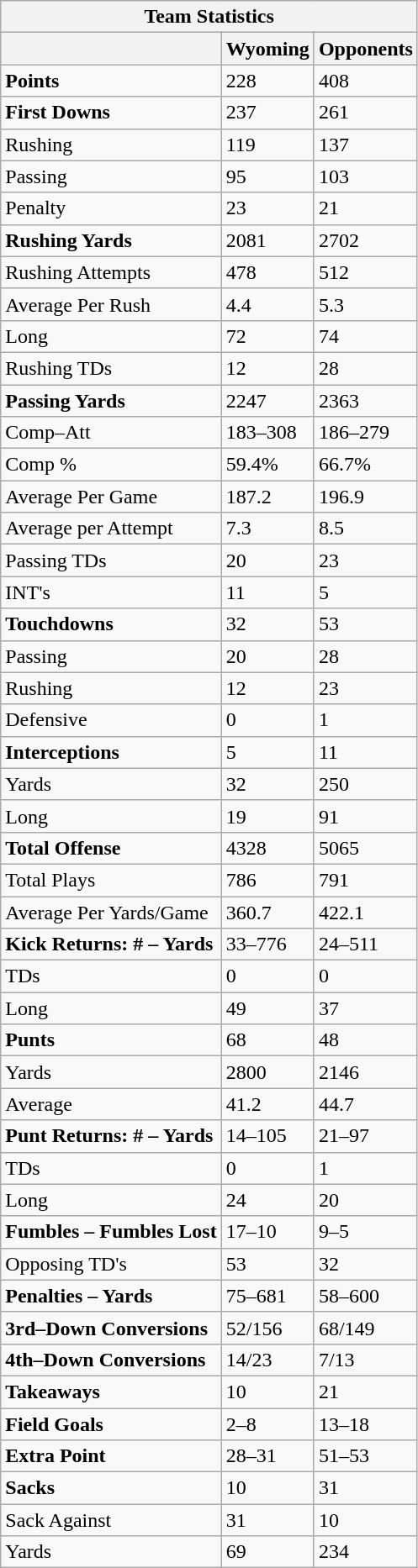<table class="wikitable collapsible collapsed">
<tr>
<th colspan="3">Team Statistics </th>
</tr>
<tr>
<th></th>
<th>Wyoming</th>
<th>Opponents</th>
</tr>
<tr>
<td><strong>Points</strong></td>
<td>228</td>
<td>408</td>
</tr>
<tr>
<td><strong>First Downs</strong></td>
<td>237</td>
<td>261</td>
</tr>
<tr>
<td>Rushing</td>
<td>119</td>
<td>137</td>
</tr>
<tr>
<td>Passing</td>
<td>95</td>
<td>103</td>
</tr>
<tr>
<td>Penalty</td>
<td>23</td>
<td>21</td>
</tr>
<tr>
<td><strong>Rushing Yards</strong></td>
<td>2081</td>
<td>2702</td>
</tr>
<tr>
<td>Rushing Attempts</td>
<td>478</td>
<td>512</td>
</tr>
<tr>
<td>Average Per Rush</td>
<td>4.4</td>
<td>5.3</td>
</tr>
<tr>
<td>Long</td>
<td>72</td>
<td>74</td>
</tr>
<tr>
<td>Rushing TDs</td>
<td>12</td>
<td>28</td>
</tr>
<tr>
<td><strong>Passing Yards</strong></td>
<td>2247</td>
<td>2363</td>
</tr>
<tr>
<td>Comp–Att</td>
<td>183–308</td>
<td>186–279</td>
</tr>
<tr>
<td>Comp %</td>
<td>59.4%</td>
<td>66.7%</td>
</tr>
<tr>
<td>Average Per Game</td>
<td>187.2</td>
<td>196.9</td>
</tr>
<tr>
<td>Average per Attempt</td>
<td>7.3</td>
<td>8.5</td>
</tr>
<tr>
<td>Passing TDs</td>
<td>20</td>
<td>23</td>
</tr>
<tr>
<td>INT's</td>
<td>11</td>
<td>5</td>
</tr>
<tr>
<td><strong>Touchdowns</strong></td>
<td>32</td>
<td>53</td>
</tr>
<tr>
<td>Passing</td>
<td>20</td>
<td>28</td>
</tr>
<tr>
<td>Rushing</td>
<td>12</td>
<td>23</td>
</tr>
<tr>
<td>Defensive</td>
<td>0</td>
<td>1</td>
</tr>
<tr>
<td><strong>Interceptions</strong></td>
<td>5</td>
<td>11</td>
</tr>
<tr>
<td>Yards</td>
<td>32</td>
<td>250</td>
</tr>
<tr>
<td>Long</td>
<td>19</td>
<td>91</td>
</tr>
<tr>
<td><strong>Total Offense</strong></td>
<td>4328</td>
<td>5065</td>
</tr>
<tr>
<td>Total Plays</td>
<td>786</td>
<td>791</td>
</tr>
<tr>
<td>Average Per Yards/Game</td>
<td>360.7</td>
<td>422.1</td>
</tr>
<tr>
<td><strong>Kick Returns: # – Yards</strong></td>
<td>33–776</td>
<td>24–511</td>
</tr>
<tr>
<td>TDs</td>
<td>0</td>
<td>0</td>
</tr>
<tr>
<td>Long</td>
<td>49</td>
<td>37</td>
</tr>
<tr>
<td><strong>Punts</strong></td>
<td>68</td>
<td>48</td>
</tr>
<tr>
<td>Yards</td>
<td>2800</td>
<td>2146</td>
</tr>
<tr>
<td>Average</td>
<td>41.2</td>
<td>44.7</td>
</tr>
<tr>
<td><strong>Punt Returns: # – Yards</strong></td>
<td>14–105</td>
<td>21–97</td>
</tr>
<tr>
<td>TDs</td>
<td>0</td>
<td>1</td>
</tr>
<tr>
<td>Long</td>
<td>24</td>
<td>20</td>
</tr>
<tr>
<td><strong>Fumbles – Fumbles Lost</strong></td>
<td>17–10</td>
<td>9–5</td>
</tr>
<tr>
<td>Opposing TD's</td>
<td>53</td>
<td>32</td>
</tr>
<tr>
<td><strong>Penalties – Yards</strong></td>
<td>75–681</td>
<td>58–600</td>
</tr>
<tr>
<td><strong>3rd–Down Conversions</strong></td>
<td>52/156</td>
<td>68/149</td>
</tr>
<tr>
<td><strong>4th–Down Conversions</strong></td>
<td>14/23</td>
<td>7/13</td>
</tr>
<tr>
<td><strong>Takeaways</strong></td>
<td>10</td>
<td>21</td>
</tr>
<tr>
<td><strong>Field Goals</strong></td>
<td>2–8</td>
<td>13–18</td>
</tr>
<tr>
<td><strong>Extra Point</strong></td>
<td>28–31</td>
<td>51–53</td>
</tr>
<tr>
<td><strong>Sacks</strong></td>
<td>10</td>
<td>31</td>
</tr>
<tr>
<td>Sack Against</td>
<td>31</td>
<td>10</td>
</tr>
<tr>
<td>Yards</td>
<td>69</td>
<td>234</td>
</tr>
</table>
